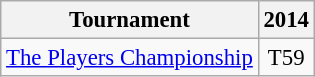<table class="wikitable" style="font-size:95%;text-align:center;">
<tr>
<th>Tournament</th>
<th>2014</th>
</tr>
<tr>
<td align=left><a href='#'>The Players Championship</a></td>
<td>T59</td>
</tr>
</table>
